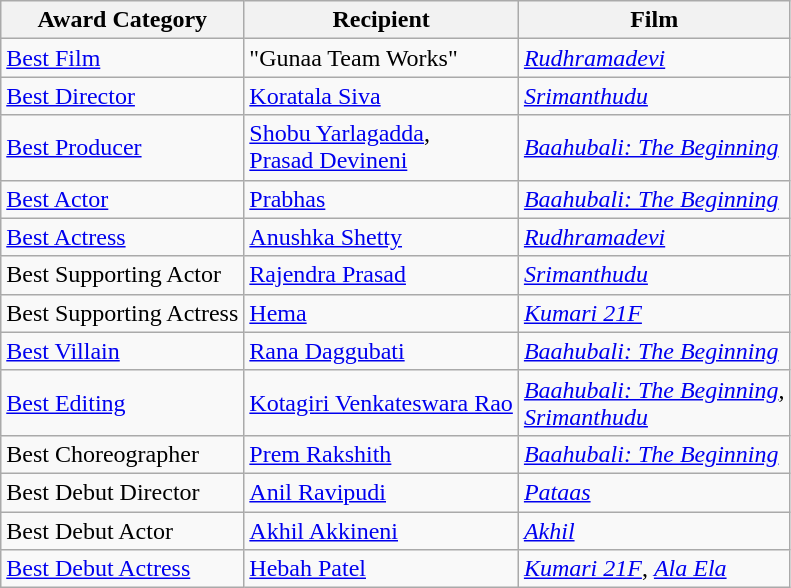<table class="wikitable sortable">
<tr>
<th>Award Category</th>
<th>Recipient</th>
<th>Film</th>
</tr>
<tr>
<td><a href='#'>Best Film</a></td>
<td>"Gunaa Team Works"</td>
<td><a href='#'><em>Rudhramadevi</em></a></td>
</tr>
<tr>
<td><a href='#'>Best Director</a></td>
<td><a href='#'>Koratala Siva</a></td>
<td><em><a href='#'>Srimanthudu</a></em></td>
</tr>
<tr>
<td><a href='#'>Best Producer</a></td>
<td><a href='#'>Shobu Yarlagadda</a>,<br><a href='#'>Prasad Devineni</a></td>
<td><em><a href='#'>Baahubali: The Beginning</a></em></td>
</tr>
<tr>
<td><a href='#'>Best Actor</a></td>
<td><a href='#'>Prabhas</a></td>
<td><em><a href='#'>Baahubali: The Beginning</a></em></td>
</tr>
<tr>
<td><a href='#'>Best Actress</a></td>
<td><a href='#'>Anushka Shetty</a></td>
<td><a href='#'><em>Rudhramadevi</em></a></td>
</tr>
<tr>
<td>Best Supporting Actor</td>
<td><a href='#'>Rajendra Prasad</a></td>
<td><em><a href='#'>Srimanthudu</a></em></td>
</tr>
<tr>
<td>Best Supporting Actress</td>
<td><a href='#'>Hema</a></td>
<td><em><a href='#'>Kumari 21F</a></em></td>
</tr>
<tr>
<td><a href='#'>Best Villain</a></td>
<td><a href='#'>Rana Daggubati</a></td>
<td><em><a href='#'>Baahubali: The Beginning</a></em></td>
</tr>
<tr>
<td><a href='#'>Best Editing</a></td>
<td><a href='#'>Kotagiri Venkateswara Rao</a></td>
<td><em><a href='#'>Baahubali: The Beginning</a></em>,<br><em><a href='#'>Srimanthudu</a></em></td>
</tr>
<tr>
<td>Best Choreographer</td>
<td><a href='#'>Prem Rakshith</a></td>
<td><em><a href='#'>Baahubali: The Beginning</a></em></td>
</tr>
<tr>
<td>Best Debut Director</td>
<td><a href='#'>Anil Ravipudi</a></td>
<td><em><a href='#'>Pataas</a></em></td>
</tr>
<tr>
<td>Best Debut Actor</td>
<td><a href='#'>Akhil Akkineni</a></td>
<td><a href='#'><em>Akhil</em></a></td>
</tr>
<tr>
<td><a href='#'>Best Debut Actress</a></td>
<td><a href='#'>Hebah Patel</a></td>
<td><em><a href='#'>Kumari 21F</a></em>, <em><a href='#'>Ala Ela</a></em></td>
</tr>
</table>
